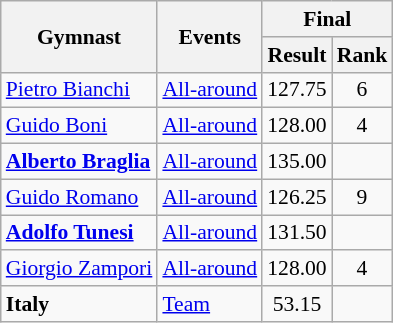<table class=wikitable style="font-size:90%">
<tr>
<th rowspan="2">Gymnast</th>
<th rowspan="2">Events</th>
<th colspan="2">Final</th>
</tr>
<tr>
<th>Result</th>
<th>Rank</th>
</tr>
<tr>
<td><a href='#'>Pietro Bianchi</a></td>
<td><a href='#'>All-around</a></td>
<td align=center>127.75</td>
<td align=center>6</td>
</tr>
<tr>
<td><a href='#'>Guido Boni</a></td>
<td><a href='#'>All-around</a></td>
<td align=center>128.00</td>
<td align=center>4</td>
</tr>
<tr>
<td><strong><a href='#'>Alberto Braglia</a></strong></td>
<td><a href='#'>All-around</a></td>
<td align=center>135.00</td>
<td align=center></td>
</tr>
<tr>
<td><a href='#'>Guido Romano</a></td>
<td><a href='#'>All-around</a></td>
<td align=center>126.25</td>
<td align=center>9</td>
</tr>
<tr>
<td><strong><a href='#'>Adolfo Tunesi</a></strong></td>
<td><a href='#'>All-around</a></td>
<td align=center>131.50</td>
<td align=center></td>
</tr>
<tr>
<td><a href='#'>Giorgio Zampori</a></td>
<td><a href='#'>All-around</a></td>
<td align=center>128.00</td>
<td align=center>4</td>
</tr>
<tr>
<td><strong>Italy</strong></td>
<td><a href='#'>Team</a></td>
<td align=center>53.15</td>
<td align=center></td>
</tr>
</table>
